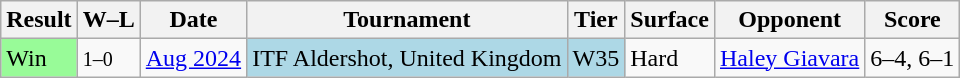<table class="sortable wikitable">
<tr>
<th>Result</th>
<th class="unsortable">W–L</th>
<th>Date</th>
<th>Tournament</th>
<th>Tier</th>
<th>Surface</th>
<th>Opponent</th>
<th class=unsortable>Score</th>
</tr>
<tr>
<td style="background:#98fb98;">Win</td>
<td><small>1–0</small></td>
<td><a href='#'>Aug 2024</a></td>
<td style="background:lightblue;">ITF Aldershot, United Kingdom</td>
<td style="background:lightblue;">W35</td>
<td>Hard</td>
<td> <a href='#'>Haley Giavara</a></td>
<td>6–4, 6–1</td>
</tr>
</table>
